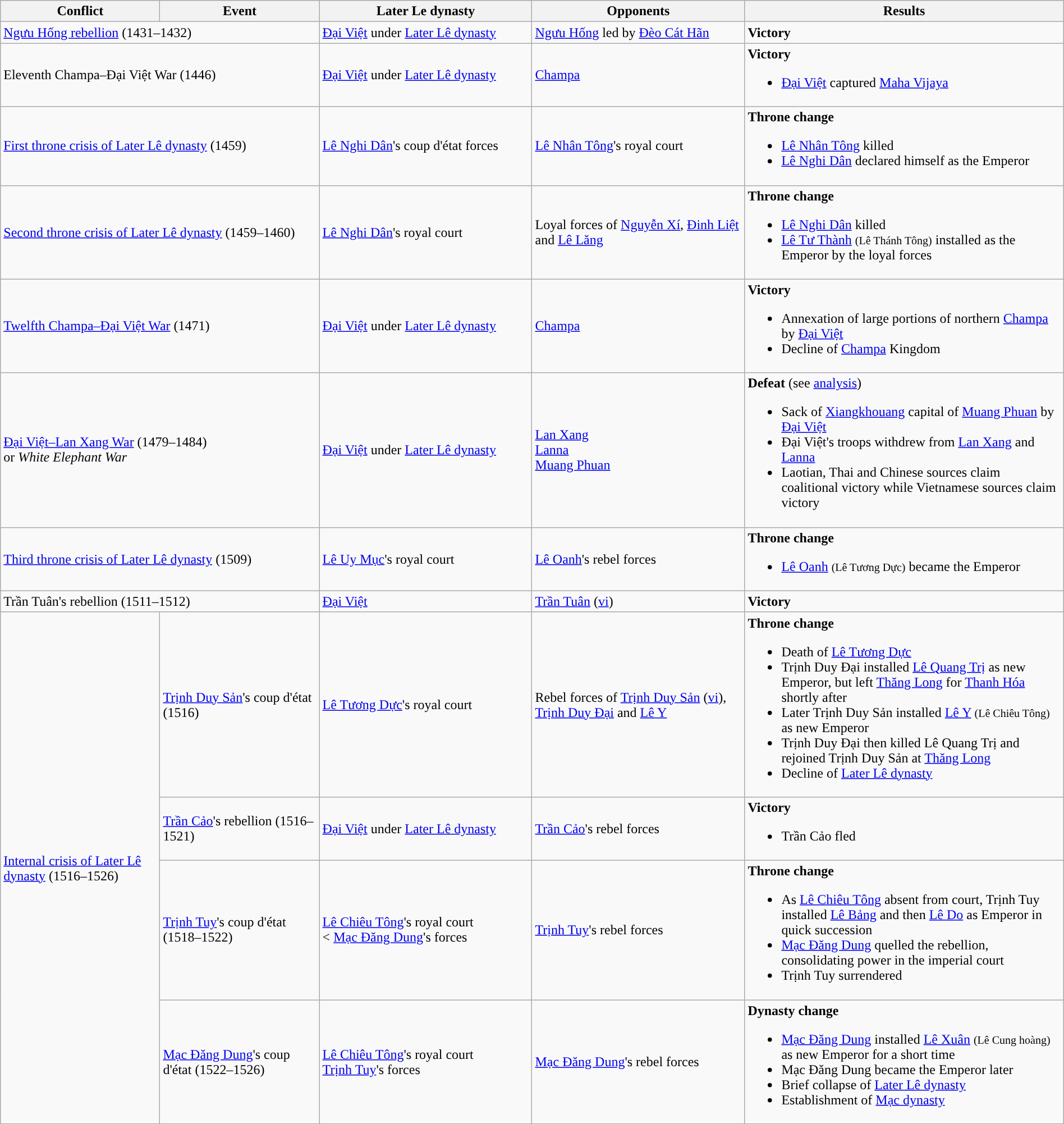<table class="wikitable" width="100%">
<tr>
<th width="15%">Conflict</th>
<th width="15%">Event</th>
<th width="20%">Later Le dynasty</th>
<th width="20%">Opponents</th>
<th width="30%">Results</th>
</tr>
<tr>
<td colspan = "2"><a href='#'>Ngưu Hống rebellion</a> (1431–1432)</td>
<td><a href='#'>Đại Việt</a> under <a href='#'>Later Lê dynasty</a></td>
<td><a href='#'>Ngưu Hống</a> led by <a href='#'>Đèo Cát Hãn</a></td>
<td><strong>Victory</strong></td>
</tr>
<tr>
<td colspan = "2">Eleventh Champa–Đại Việt War (1446)</td>
<td><a href='#'>Đại Việt</a> under <a href='#'>Later Lê dynasty</a></td>
<td><a href='#'>Champa</a></td>
<td><strong>Victory</strong><br><ul><li><a href='#'>Đại Việt</a> captured <a href='#'>Maha Vijaya</a></li></ul></td>
</tr>
<tr>
<td colspan="2"><a href='#'>First throne crisis of Later Lê dynasty</a> (1459)</td>
<td><a href='#'>Lê Nghi Dân</a>'s coup d'état forces</td>
<td><a href='#'>Lê Nhân Tông</a>'s royal court</td>
<td><strong>Throne change</strong><br><ul><li><a href='#'>Lê Nhân Tông</a> killed</li><li><a href='#'>Lê Nghi Dân</a> declared himself as the Emperor</li></ul></td>
</tr>
<tr>
<td colspan="2"><a href='#'>Second throne crisis of Later Lê dynasty</a> (1459–1460)</td>
<td><a href='#'>Lê Nghi Dân</a>'s royal court</td>
<td>Loyal forces of <a href='#'>Nguyễn Xí</a>, <a href='#'>Đinh Liệt</a> and <a href='#'>Lê Lăng</a></td>
<td><strong>Throne change</strong><br><ul><li><a href='#'>Lê Nghi Dân</a> killed</li><li><a href='#'>Lê Tư Thành</a> <small>(Lê Thánh Tông)</small> installed as the Emperor by the loyal forces</li></ul></td>
</tr>
<tr>
<td colspan = "2"><a href='#'>Twelfth Champa–Đại Việt War</a> (1471)</td>
<td><a href='#'>Đại Việt</a> under <a href='#'>Later Lê dynasty</a></td>
<td><a href='#'>Champa</a></td>
<td><strong>Victory</strong><br><ul><li>Annexation of large portions of northern <a href='#'>Champa</a> by <a href='#'>Đại Việt</a></li><li>Decline of <a href='#'>Champa</a> Kingdom</li></ul></td>
</tr>
<tr>
<td colspan = "2"><a href='#'>Đại Việt–Lan Xang War</a> (1479–1484)<br>or <em>White Elephant War</em></td>
<td><a href='#'>Đại Việt</a> under <a href='#'>Later Lê dynasty</a></td>
<td><a href='#'>Lan Xang</a><br><a href='#'>Lanna</a><br><a href='#'>Muang Phuan</a></td>
<td><strong>Defeat</strong> (see <a href='#'>analysis</a>)<br><ul><li>Sack of <a href='#'>Xiangkhouang</a> capital of <a href='#'>Muang Phuan</a> by <a href='#'>Đại Việt</a></li><li>Đại Việt's troops withdrew from <a href='#'>Lan Xang</a> and <a href='#'>Lanna</a></li><li>Laotian, Thai and Chinese sources claim coalitional victory while Vietnamese sources claim victory</li></ul></td>
</tr>
<tr>
<td colspan = "2"><a href='#'>Third throne crisis of Later Lê dynasty</a> (1509)</td>
<td><a href='#'>Lê Uy Mục</a>'s royal court</td>
<td><a href='#'>Lê Oanh</a>'s rebel forces</td>
<td><strong>Throne change</strong><br><ul><li><a href='#'>Lê Oanh</a> <small>(Lê Tương Dực)</small> became the Emperor</li></ul></td>
</tr>
<tr>
<td colspan = "2">Trần Tuân's rebellion (1511–1512)</td>
<td><a href='#'>Đại Việt</a></td>
<td><a href='#'>Trần Tuân</a> (<a href='#'>vi</a>)</td>
<td><strong>Victory</strong></td>
</tr>
<tr>
<td rowspan = "4"><a href='#'>Internal crisis of Later Lê dynasty</a> (1516–1526)</td>
<td><a href='#'>Trịnh Duy Sản</a>'s coup d'état <br>(1516)</td>
<td><a href='#'>Lê Tương Dực</a>'s royal court</td>
<td>Rebel forces of <a href='#'>Trịnh Duy Sản</a> (<a href='#'>vi</a>), <a href='#'>Trịnh Duy Đại</a> and <a href='#'>Lê Y</a></td>
<td><strong>Throne change</strong><br><ul><li>Death of <a href='#'>Lê Tương Dực</a></li><li>Trịnh Duy Đại installed <a href='#'>Lê Quang Trị</a> as new Emperor, but left <a href='#'>Thăng Long</a> for <a href='#'>Thanh Hóa</a> shortly after</li><li>Later Trịnh Duy Sản installed <a href='#'>Lê Y</a> <small>(Lê Chiêu Tông)</small> as new Emperor</li><li>Trịnh Duy Đại then killed Lê Quang Trị and rejoined Trịnh Duy Sản at <a href='#'>Thăng Long</a></li><li>Decline of <a href='#'>Later Lê dynasty</a></li></ul></td>
</tr>
<tr>
<td><a href='#'>Trần Cảo</a>'s rebellion (1516–1521)</td>
<td><a href='#'>Đại Việt</a> under <a href='#'>Later Lê dynasty</a></td>
<td><a href='#'>Trần Cảo</a>'s rebel forces</td>
<td><strong>Victory</strong><br><ul><li>Trần Cảo fled</li></ul></td>
</tr>
<tr>
<td><a href='#'>Trịnh Tuy</a>'s coup d'état (1518–1522)</td>
<td><a href='#'>Lê Chiêu Tông</a>'s royal court <br>< <a href='#'>Mạc Đăng Dung</a>'s forces</td>
<td><a href='#'>Trịnh Tuy</a>'s rebel forces</td>
<td><strong>Throne change</strong><br><ul><li>As <a href='#'>Lê Chiêu Tông</a> absent from court, Trịnh Tuy installed <a href='#'>Lê Bảng</a> and then <a href='#'>Lê Do</a> as Emperor in quick succession</li><li><a href='#'>Mạc Đăng Dung</a> quelled the rebellion, consolidating power in the imperial court</li><li>Trịnh Tuy surrendered</li></ul></td>
</tr>
<tr>
<td><a href='#'>Mạc Đăng Dung</a>'s coup d'état (1522–1526)</td>
<td><a href='#'>Lê Chiêu Tông</a>'s royal court <br> <a href='#'>Trịnh Tuy</a>'s forces</td>
<td><a href='#'>Mạc Đăng Dung</a>'s rebel forces</td>
<td><strong>Dynasty change</strong><br><ul><li><a href='#'>Mạc Đăng Dung</a> installed <a href='#'>Lê Xuân</a> <small>(Lê Cung hoàng)</small> as new Emperor for a short time</li><li>Mạc Đăng Dung became the Emperor later</li><li>Brief collapse of <a href='#'>Later Lê dynasty</a></li><li>Establishment of <a href='#'>Mạc dynasty</a></li></ul></td>
</tr>
</table>
